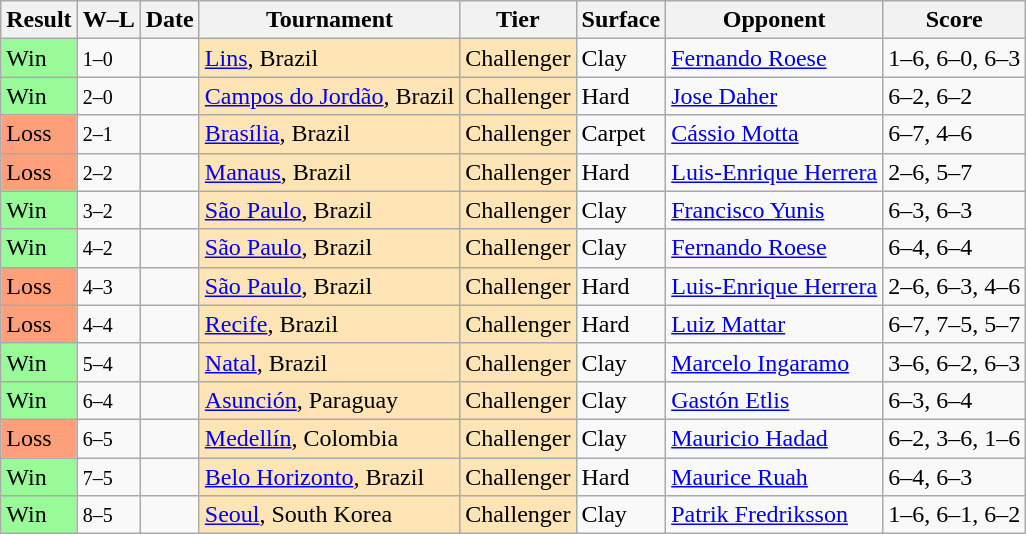<table class="sortable wikitable">
<tr>
<th>Result</th>
<th class="unsortable">W–L</th>
<th>Date</th>
<th>Tournament</th>
<th>Tier</th>
<th>Surface</th>
<th>Opponent</th>
<th class="unsortable">Score</th>
</tr>
<tr>
<td style="background:#98fb98;">Win</td>
<td><small>1–0</small></td>
<td></td>
<td style="background:moccasin;"><a href='#'>Lins</a>, Brazil</td>
<td style="background:moccasin;">Challenger</td>
<td>Clay</td>
<td> <a href='#'>Fernando Roese</a></td>
<td>1–6, 6–0, 6–3</td>
</tr>
<tr>
<td style="background:#98fb98;">Win</td>
<td><small>2–0</small></td>
<td></td>
<td style="background:moccasin;"><a href='#'>Campos do Jordão</a>, Brazil</td>
<td style="background:moccasin;">Challenger</td>
<td>Hard</td>
<td> <a href='#'>Jose Daher</a></td>
<td>6–2, 6–2</td>
</tr>
<tr>
<td style="background:#ffa07a;">Loss</td>
<td><small>2–1</small></td>
<td></td>
<td style="background:moccasin;"><a href='#'>Brasília</a>, Brazil</td>
<td style="background:moccasin;">Challenger</td>
<td>Carpet</td>
<td> <a href='#'>Cássio Motta</a></td>
<td>6–7, 4–6</td>
</tr>
<tr>
<td style="background:#ffa07a;">Loss</td>
<td><small>2–2</small></td>
<td></td>
<td style="background:moccasin;"><a href='#'>Manaus</a>, Brazil</td>
<td style="background:moccasin;">Challenger</td>
<td>Hard</td>
<td> <a href='#'>Luis-Enrique Herrera</a></td>
<td>2–6, 5–7</td>
</tr>
<tr>
<td style="background:#98fb98;">Win</td>
<td><small>3–2</small></td>
<td></td>
<td style="background:moccasin;"><a href='#'>São Paulo</a>, Brazil</td>
<td style="background:moccasin;">Challenger</td>
<td>Clay</td>
<td> <a href='#'>Francisco Yunis</a></td>
<td>6–3, 6–3</td>
</tr>
<tr>
<td style="background:#98fb98;">Win</td>
<td><small>4–2</small></td>
<td></td>
<td style="background:moccasin;"><a href='#'>São Paulo</a>, Brazil</td>
<td style="background:moccasin;">Challenger</td>
<td>Clay</td>
<td> <a href='#'>Fernando Roese</a></td>
<td>6–4, 6–4</td>
</tr>
<tr>
<td style="background:#ffa07a;">Loss</td>
<td><small>4–3</small></td>
<td></td>
<td style="background:moccasin;"><a href='#'>São Paulo</a>, Brazil</td>
<td style="background:moccasin;">Challenger</td>
<td>Hard</td>
<td> <a href='#'>Luis-Enrique Herrera</a></td>
<td>2–6, 6–3, 4–6</td>
</tr>
<tr>
<td style="background:#ffa07a;">Loss</td>
<td><small>4–4</small></td>
<td></td>
<td style="background:moccasin;"><a href='#'>Recife</a>, Brazil</td>
<td style="background:moccasin;">Challenger</td>
<td>Hard</td>
<td> <a href='#'>Luiz Mattar</a></td>
<td>6–7, 7–5, 5–7</td>
</tr>
<tr>
<td style="background:#98fb98;">Win</td>
<td><small>5–4</small></td>
<td></td>
<td style="background:moccasin;"><a href='#'>Natal</a>, Brazil</td>
<td style="background:moccasin;">Challenger</td>
<td>Clay</td>
<td> <a href='#'>Marcelo Ingaramo</a></td>
<td>3–6, 6–2, 6–3</td>
</tr>
<tr>
<td style="background:#98fb98;">Win</td>
<td><small>6–4</small></td>
<td></td>
<td style="background:moccasin;"><a href='#'>Asunción</a>, Paraguay</td>
<td style="background:moccasin;">Challenger</td>
<td>Clay</td>
<td> <a href='#'>Gastón Etlis</a></td>
<td>6–3, 6–4</td>
</tr>
<tr>
<td style="background:#ffa07a;">Loss</td>
<td><small>6–5</small></td>
<td></td>
<td style="background:moccasin;"><a href='#'>Medellín</a>, Colombia</td>
<td style="background:moccasin;">Challenger</td>
<td>Clay</td>
<td> <a href='#'>Mauricio Hadad</a></td>
<td>6–2, 3–6, 1–6</td>
</tr>
<tr>
<td style="background:#98fb98;">Win</td>
<td><small>7–5</small></td>
<td></td>
<td style="background:moccasin;"><a href='#'>Belo Horizonto</a>, Brazil</td>
<td style="background:moccasin;">Challenger</td>
<td>Hard</td>
<td> <a href='#'>Maurice Ruah</a></td>
<td>6–4, 6–3</td>
</tr>
<tr>
<td style="background:#98fb98;">Win</td>
<td><small>8–5</small></td>
<td></td>
<td style="background:moccasin;"><a href='#'>Seoul</a>, South Korea</td>
<td style="background:moccasin;">Challenger</td>
<td>Clay</td>
<td> <a href='#'>Patrik Fredriksson</a></td>
<td>1–6, 6–1, 6–2</td>
</tr>
</table>
